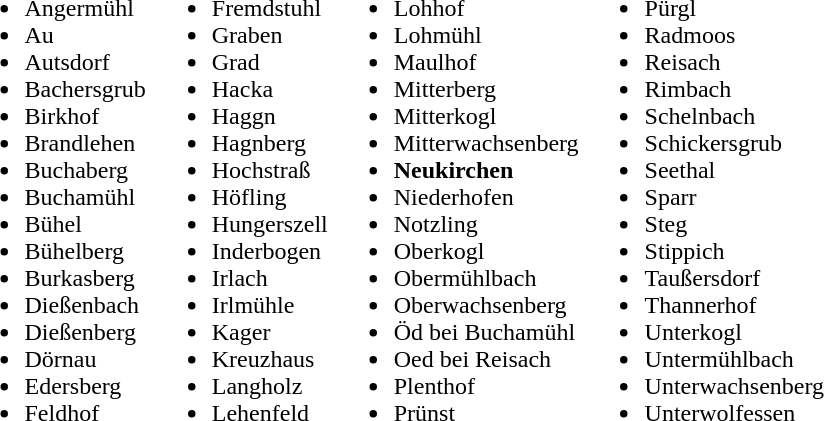<table>
<tr>
<td valign="top"><br><ul><li>Angermühl</li><li>Au</li><li>Autsdorf</li><li>Bachersgrub</li><li>Birkhof</li><li>Brandlehen</li><li>Buchaberg</li><li>Buchamühl</li><li>Bühel</li><li>Bühelberg</li><li>Burkasberg</li><li>Dießenbach</li><li>Dießenberg</li><li>Dörnau</li><li>Edersberg</li><li>Feldhof</li></ul></td>
<td valign="top"><br><ul><li>Fremdstuhl</li><li>Graben</li><li>Grad</li><li>Hacka</li><li>Haggn</li><li>Hagnberg</li><li>Hochstraß</li><li>Höfling</li><li>Hungerszell</li><li>Inderbogen</li><li>Irlach</li><li>Irlmühle</li><li>Kager</li><li>Kreuzhaus</li><li>Langholz</li><li>Lehenfeld</li></ul></td>
<td valign="top"><br><ul><li>Lohhof</li><li>Lohmühl</li><li>Maulhof</li><li>Mitterberg</li><li>Mitterkogl</li><li>Mitterwachsenberg</li><li><strong>Neukirchen</strong></li><li>Niederhofen</li><li>Notzling</li><li>Oberkogl</li><li>Obermühlbach</li><li>Oberwachsenberg</li><li>Öd bei Buchamühl</li><li>Oed bei Reisach</li><li>Plenthof</li><li>Prünst</li></ul></td>
<td valign="top"><br><ul><li>Pürgl</li><li>Radmoos</li><li>Reisach</li><li>Rimbach</li><li>Schelnbach</li><li>Schickersgrub</li><li>Seethal</li><li>Sparr</li><li>Steg</li><li>Stippich</li><li>Taußersdorf</li><li>Thannerhof</li><li>Unterkogl</li><li>Untermühlbach</li><li>Unterwachsenberg</li><li>Unterwolfessen</li></ul></td>
</tr>
</table>
